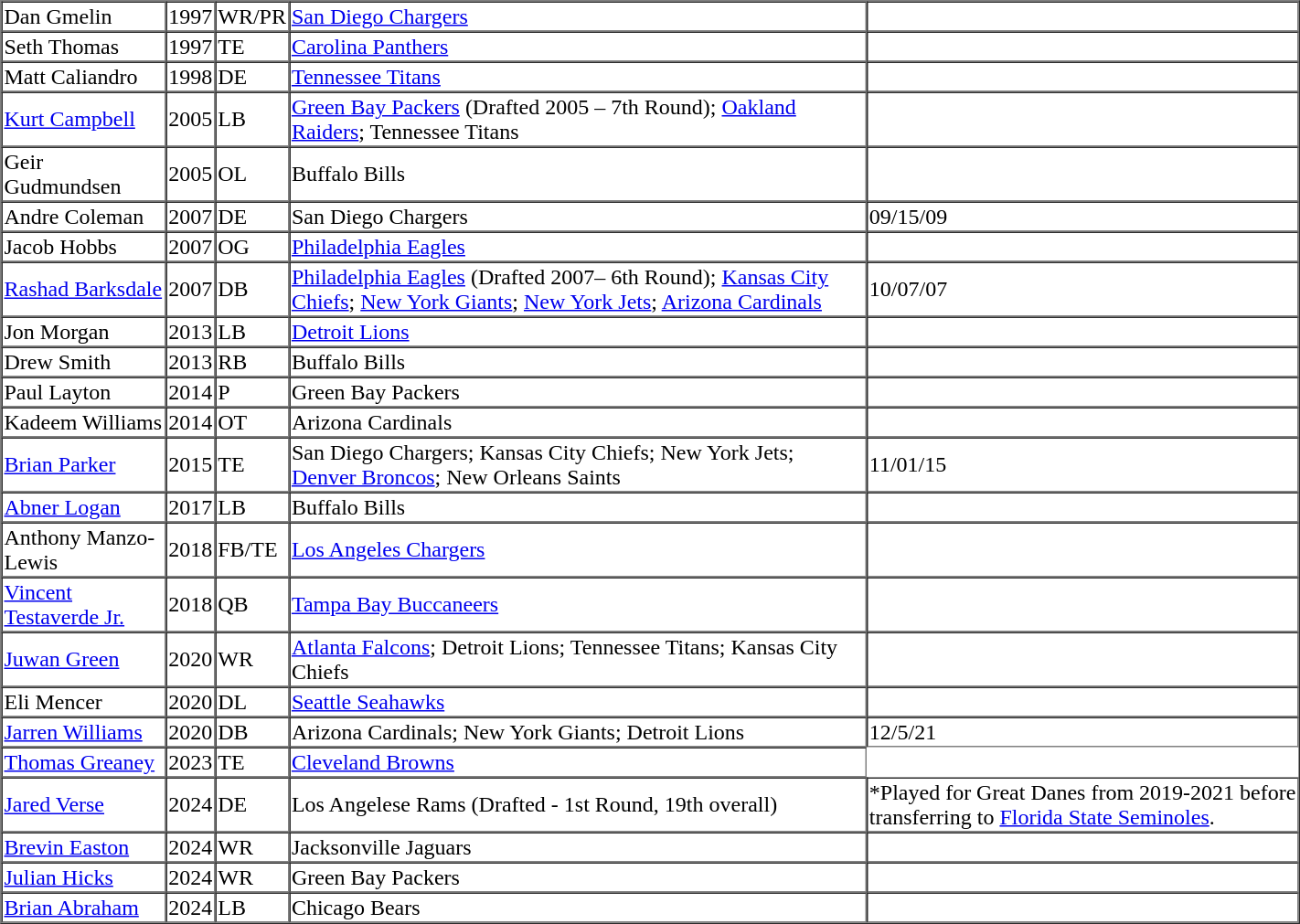<table cellpadding="1" border="1" cellspacing="0" style="width:75%;">
<tr>
</tr>
<tr>
<td>Dan Gmelin</td>
<td>1997</td>
<td>WR/PR</td>
<td><a href='#'>San Diego Chargers</a></td>
<td></td>
</tr>
<tr>
<td>Seth Thomas</td>
<td>1997</td>
<td>TE</td>
<td><a href='#'>Carolina Panthers</a></td>
<td></td>
</tr>
<tr>
<td>Matt Caliandro</td>
<td>1998</td>
<td>DE</td>
<td><a href='#'>Tennessee Titans</a></td>
<td></td>
</tr>
<tr>
<td><a href='#'>Kurt Campbell</a></td>
<td>2005</td>
<td>LB</td>
<td><a href='#'>Green Bay Packers</a> (Drafted 2005 – 7th Round); <a href='#'>Oakland Raiders</a>; Tennessee Titans</td>
<td></td>
</tr>
<tr>
<td>Geir Gudmundsen</td>
<td>2005</td>
<td>OL</td>
<td>Buffalo Bills</td>
<td></td>
</tr>
<tr>
<td>Andre Coleman</td>
<td>2007</td>
<td>DE</td>
<td>San Diego Chargers</td>
<td>09/15/09</td>
</tr>
<tr>
<td>Jacob Hobbs</td>
<td>2007</td>
<td>OG</td>
<td><a href='#'>Philadelphia Eagles</a></td>
<td></td>
</tr>
<tr>
<td><a href='#'>Rashad Barksdale</a></td>
<td>2007</td>
<td>DB</td>
<td><a href='#'>Philadelphia Eagles</a> (Drafted 2007– 6th Round); <a href='#'>Kansas City Chiefs</a>; <a href='#'>New York Giants</a>; <a href='#'>New York Jets</a>; <a href='#'>Arizona Cardinals</a></td>
<td>10/07/07</td>
</tr>
<tr>
<td>Jon Morgan</td>
<td>2013</td>
<td>LB</td>
<td><a href='#'>Detroit Lions</a></td>
<td></td>
</tr>
<tr>
<td>Drew Smith</td>
<td>2013</td>
<td>RB</td>
<td>Buffalo Bills</td>
<td></td>
</tr>
<tr>
<td>Paul Layton</td>
<td>2014</td>
<td>P</td>
<td>Green Bay Packers</td>
<td></td>
</tr>
<tr>
<td>Kadeem Williams</td>
<td>2014</td>
<td>OT</td>
<td>Arizona Cardinals</td>
<td></td>
</tr>
<tr>
<td><a href='#'>Brian Parker</a></td>
<td>2015</td>
<td>TE</td>
<td>San Diego Chargers; Kansas City Chiefs; New York Jets; <a href='#'>Denver Broncos</a>; New Orleans Saints</td>
<td>11/01/15</td>
</tr>
<tr>
<td><a href='#'>Abner Logan</a></td>
<td>2017</td>
<td>LB</td>
<td>Buffalo Bills</td>
<td></td>
</tr>
<tr>
<td>Anthony Manzo-Lewis</td>
<td>2018</td>
<td>FB/TE</td>
<td><a href='#'>Los Angeles Chargers</a></td>
<td></td>
</tr>
<tr>
<td><a href='#'>Vincent Testaverde Jr.</a></td>
<td>2018</td>
<td>QB</td>
<td><a href='#'>Tampa Bay Buccaneers</a></td>
<td></td>
</tr>
<tr>
<td><a href='#'>Juwan Green</a></td>
<td>2020</td>
<td>WR</td>
<td><a href='#'>Atlanta Falcons</a>; Detroit Lions; Tennessee Titans; Kansas City Chiefs</td>
<td></td>
</tr>
<tr>
<td>Eli Mencer</td>
<td>2020</td>
<td>DL</td>
<td><a href='#'>Seattle Seahawks</a></td>
<td></td>
</tr>
<tr>
<td><a href='#'>Jarren Williams</a></td>
<td>2020</td>
<td>DB</td>
<td>Arizona Cardinals; New York Giants; Detroit Lions</td>
<td>12/5/21</td>
</tr>
<tr>
<td><a href='#'>Thomas Greaney</a></td>
<td>2023</td>
<td>TE</td>
<td><a href='#'>Cleveland Browns</a></td>
</tr>
<tr>
<td><a href='#'>Jared Verse</a></td>
<td>2024</td>
<td>DE</td>
<td>Los Angelese Rams (Drafted - 1st Round, 19th overall)</td>
<td>*Played for Great Danes from 2019-2021 before transferring to <a href='#'>Florida State Seminoles</a>.</td>
</tr>
<tr>
<td><a href='#'>Brevin Easton</a></td>
<td>2024</td>
<td>WR</td>
<td>Jacksonville Jaguars</td>
<td></td>
</tr>
<tr>
<td><a href='#'>Julian Hicks</a></td>
<td>2024</td>
<td>WR</td>
<td>Green Bay Packers</td>
<td></td>
</tr>
<tr>
<td><a href='#'>Brian Abraham</a></td>
<td>2024</td>
<td>LB</td>
<td>Chicago Bears</td>
<td></td>
</tr>
</table>
